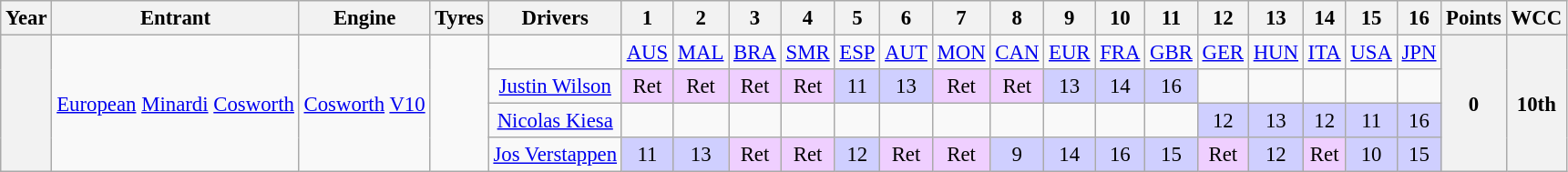<table class="wikitable" style="text-align:center; font-size:95%">
<tr>
<th>Year</th>
<th>Entrant</th>
<th>Engine</th>
<th>Tyres</th>
<th>Drivers</th>
<th>1</th>
<th>2</th>
<th>3</th>
<th>4</th>
<th>5</th>
<th>6</th>
<th>7</th>
<th>8</th>
<th>9</th>
<th>10</th>
<th>11</th>
<th>12</th>
<th>13</th>
<th>14</th>
<th>15</th>
<th>16</th>
<th>Points</th>
<th>WCC</th>
</tr>
<tr>
<th rowspan="4"></th>
<td rowspan="4"><a href='#'>European</a> <a href='#'>Minardi</a> <a href='#'>Cosworth</a></td>
<td rowspan="4"><a href='#'>Cosworth</a> <a href='#'>V10</a></td>
<td rowspan="4"></td>
<td></td>
<td><a href='#'>AUS</a></td>
<td><a href='#'>MAL</a></td>
<td><a href='#'>BRA</a></td>
<td><a href='#'>SMR</a></td>
<td><a href='#'>ESP</a></td>
<td><a href='#'>AUT</a></td>
<td><a href='#'>MON</a></td>
<td><a href='#'>CAN</a></td>
<td><a href='#'>EUR</a></td>
<td><a href='#'>FRA</a></td>
<td><a href='#'>GBR</a></td>
<td><a href='#'>GER</a></td>
<td><a href='#'>HUN</a></td>
<td><a href='#'>ITA</a></td>
<td><a href='#'>USA</a></td>
<td><a href='#'>JPN</a></td>
<th rowspan="4"><strong>0</strong></th>
<th rowspan="4"><strong>10th</strong></th>
</tr>
<tr>
<td> <a href='#'>Justin Wilson</a></td>
<td style="background:#EFCFFF;">Ret</td>
<td style="background:#EFCFFF;">Ret</td>
<td style="background:#EFCFFF;">Ret</td>
<td style="background:#EFCFFF;">Ret</td>
<td style="background:#CFCFFF;">11</td>
<td style="background:#CFCFFF;">13</td>
<td style="background:#EFCFFF;">Ret</td>
<td style="background:#EFCFFF;">Ret</td>
<td style="background:#CFCFFF;">13</td>
<td style="background:#CFCFFF;">14</td>
<td style="background:#CFCFFF;">16</td>
<td></td>
<td></td>
<td></td>
<td></td>
<td></td>
</tr>
<tr>
<td> <a href='#'>Nicolas Kiesa</a></td>
<td></td>
<td></td>
<td></td>
<td></td>
<td></td>
<td></td>
<td></td>
<td></td>
<td></td>
<td></td>
<td></td>
<td style="background:#CFCFFF;">12</td>
<td style="background:#CFCFFF;">13</td>
<td style="background:#CFCFFF;">12</td>
<td style="background:#CFCFFF;">11</td>
<td style="background:#CFCFFF;">16</td>
</tr>
<tr>
<td> <a href='#'>Jos Verstappen</a></td>
<td style="background:#CFCFFF;">11</td>
<td style="background:#CFCFFF;">13</td>
<td style="background:#EFCFFF;">Ret</td>
<td style="background:#EFCFFF;">Ret</td>
<td style="background:#CFCFFF;">12</td>
<td style="background:#EFCFFF;">Ret</td>
<td style="background:#EFCFFF;">Ret</td>
<td style="background:#CFCFFF;">9</td>
<td style="background:#CFCFFF;">14</td>
<td style="background:#CFCFFF;">16</td>
<td style="background:#CFCFFF;">15</td>
<td style="background:#EFCFFF;">Ret</td>
<td style="background:#CFCFFF;">12</td>
<td style="background:#EFCFFF;">Ret</td>
<td style="background:#CFCFFF;">10</td>
<td style="background:#CFCFFF;">15</td>
</tr>
</table>
